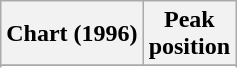<table class="wikitable plainrowheaders sortable" style="text-align:center;">
<tr>
<th scope="col">Chart (1996)</th>
<th scope="col">Peak<br>position</th>
</tr>
<tr>
</tr>
<tr>
</tr>
</table>
